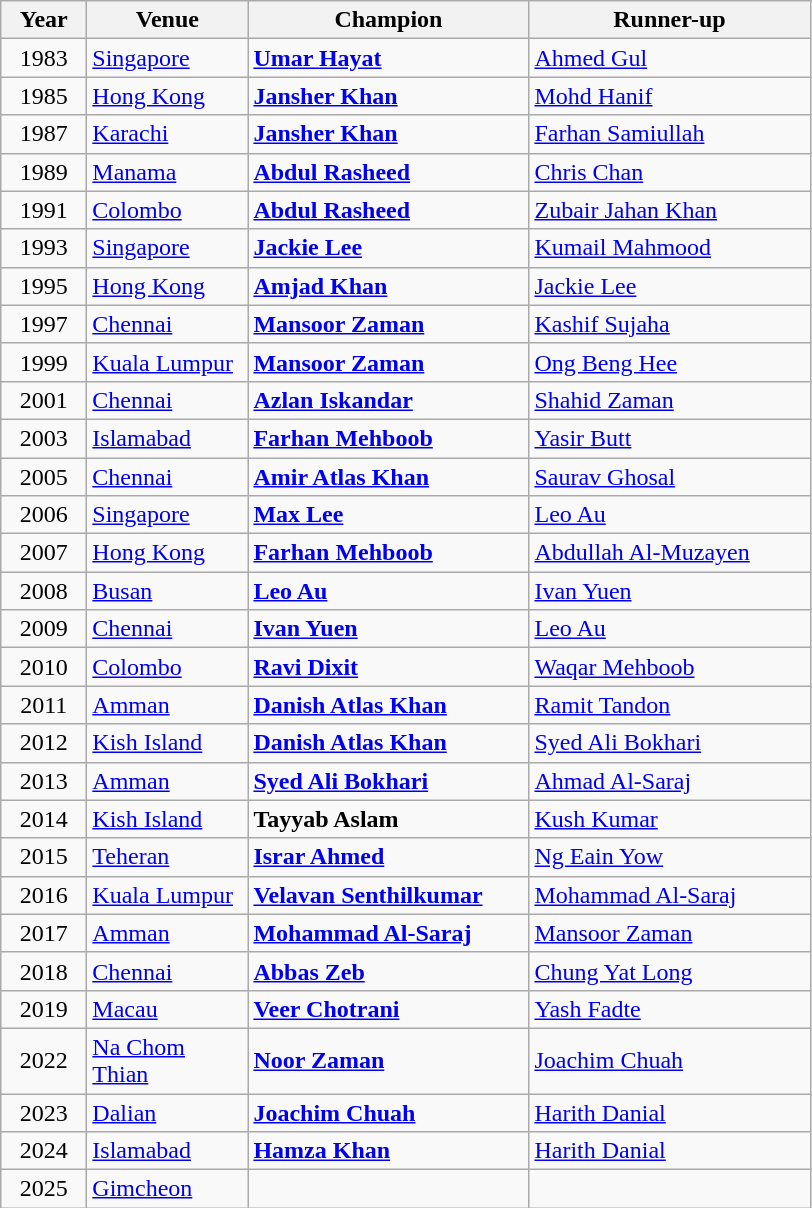<table class="sortable wikitable">
<tr>
<th width=50>Year</th>
<th width=100>Venue</th>
<th width=180>Champion</th>
<th width=180>Runner-up</th>
</tr>
<tr>
<td align=center> 1983</td>
<td><a href='#'>Singapore</a></td>
<td> <strong><a href='#'>Umar Hayat</a> </strong></td>
<td> <a href='#'>Ahmed Gul</a></td>
</tr>
<tr>
<td align=center> 1985</td>
<td><a href='#'>Hong Kong</a></td>
<td> <strong><a href='#'>Jansher Khan</a> </strong></td>
<td> <a href='#'>Mohd Hanif</a></td>
</tr>
<tr>
<td align=center> 1987</td>
<td><a href='#'>Karachi</a></td>
<td> <strong><a href='#'>Jansher Khan</a> </strong></td>
<td> <a href='#'>Farhan Samiullah</a></td>
</tr>
<tr>
<td align=center> 1989</td>
<td><a href='#'>Manama</a></td>
<td> <strong><a href='#'>Abdul Rasheed</a></strong></td>
<td> <a href='#'>Chris Chan</a></td>
</tr>
<tr>
<td align=center> 1991</td>
<td><a href='#'>Colombo</a></td>
<td> <strong><a href='#'>Abdul Rasheed</a></strong></td>
<td> <a href='#'>Zubair Jahan Khan</a></td>
</tr>
<tr>
<td align=center> 1993</td>
<td><a href='#'>Singapore</a></td>
<td> <strong><a href='#'>Jackie Lee</a></strong></td>
<td> <a href='#'>Kumail Mahmood</a></td>
</tr>
<tr>
<td align=center> 1995</td>
<td><a href='#'>Hong Kong</a></td>
<td> <strong><a href='#'>Amjad Khan</a></strong></td>
<td> <a href='#'>Jackie Lee</a></td>
</tr>
<tr>
<td align=center> 1997</td>
<td><a href='#'>Chennai</a></td>
<td> <strong><a href='#'>Mansoor Zaman</a> </strong></td>
<td> <a href='#'>Kashif Sujaha</a></td>
</tr>
<tr>
<td align=center> 1999</td>
<td><a href='#'>Kuala Lumpur</a></td>
<td> <strong><a href='#'>Mansoor Zaman</a> </strong></td>
<td> <a href='#'>Ong Beng Hee</a></td>
</tr>
<tr>
<td align=center> 2001</td>
<td><a href='#'>Chennai</a></td>
<td> <strong><a href='#'>Azlan Iskandar</a> </strong></td>
<td> <a href='#'>Shahid Zaman</a></td>
</tr>
<tr>
<td align=center> 2003</td>
<td><a href='#'>Islamabad</a></td>
<td> <strong><a href='#'>Farhan Mehboob</a> </strong></td>
<td> <a href='#'>Yasir Butt</a></td>
</tr>
<tr>
<td align=center> 2005</td>
<td><a href='#'>Chennai</a></td>
<td> <strong><a href='#'>Amir Atlas Khan</a> </strong></td>
<td> <a href='#'>Saurav Ghosal</a></td>
</tr>
<tr>
<td align=center> 2006</td>
<td><a href='#'>Singapore</a></td>
<td> <strong><a href='#'>Max Lee</a> </strong></td>
<td> <a href='#'>Leo Au</a></td>
</tr>
<tr>
<td align=center> 2007</td>
<td><a href='#'>Hong Kong</a></td>
<td> <strong><a href='#'>Farhan Mehboob</a> </strong></td>
<td> <a href='#'>Abdullah Al-Muzayen</a></td>
</tr>
<tr>
<td align=center> 2008</td>
<td><a href='#'>Busan</a></td>
<td> <strong><a href='#'>Leo Au</a> </strong></td>
<td> <a href='#'>Ivan Yuen</a></td>
</tr>
<tr>
<td align=center> 2009</td>
<td><a href='#'>Chennai</a></td>
<td> <strong><a href='#'>Ivan Yuen</a> </strong></td>
<td> <a href='#'>Leo Au</a></td>
</tr>
<tr>
<td align=center> 2010</td>
<td><a href='#'>Colombo</a></td>
<td> <strong><a href='#'>Ravi Dixit</a> </strong></td>
<td> <a href='#'>Waqar Mehboob</a></td>
</tr>
<tr>
<td align=center> 2011</td>
<td><a href='#'>Amman</a></td>
<td> <strong><a href='#'>Danish Atlas Khan</a>  </strong></td>
<td> <a href='#'>Ramit Tandon</a></td>
</tr>
<tr>
<td align=center> 2012</td>
<td><a href='#'>Kish Island</a></td>
<td> <strong><a href='#'>Danish Atlas Khan</a> </strong></td>
<td> <a href='#'>Syed Ali Bokhari</a></td>
</tr>
<tr>
<td align=center> 2013</td>
<td><a href='#'>Amman</a></td>
<td> <strong><a href='#'>Syed Ali Bokhari</a></strong></td>
<td> <a href='#'>Ahmad Al-Saraj</a></td>
</tr>
<tr>
<td align=center> 2014</td>
<td><a href='#'>Kish Island</a></td>
<td> <strong>Tayyab Aslam  </strong></td>
<td> <a href='#'>Kush Kumar</a></td>
</tr>
<tr>
<td align=center> 2015</td>
<td><a href='#'>Teheran</a></td>
<td> <strong><a href='#'>Israr Ahmed</a></strong></td>
<td> <a href='#'>Ng Eain Yow</a></td>
</tr>
<tr>
<td align=center> 2016</td>
<td><a href='#'>Kuala Lumpur</a></td>
<td> <strong><a href='#'>Velavan Senthilkumar</a>  </strong></td>
<td> <a href='#'>Mohammad Al-Saraj</a></td>
</tr>
<tr>
<td align=center> 2017</td>
<td><a href='#'>Amman</a></td>
<td> <strong><a href='#'>Mohammad Al-Saraj</a>  </strong></td>
<td> <a href='#'>Mansoor Zaman</a></td>
</tr>
<tr>
<td align=center> 2018</td>
<td><a href='#'>Chennai</a></td>
<td> <strong><a href='#'>Abbas Zeb</a>  </strong></td>
<td> <a href='#'>Chung Yat Long</a></td>
</tr>
<tr>
<td align=center> 2019</td>
<td><a href='#'>Macau</a></td>
<td> <strong><a href='#'>Veer Chotrani</a>  </strong></td>
<td> <a href='#'>Yash Fadte</a></td>
</tr>
<tr>
<td align=center> 2022</td>
<td><a href='#'>Na Chom Thian</a></td>
<td> <strong><a href='#'>Noor Zaman</a></strong></td>
<td> <a href='#'>Joachim Chuah</a></td>
</tr>
<tr>
<td align=center> 2023</td>
<td><a href='#'>Dalian</a></td>
<td> <strong><a href='#'>Joachim Chuah</a></strong></td>
<td> <a href='#'>Harith Danial</a></td>
</tr>
<tr>
<td align=center> 2024</td>
<td><a href='#'>Islamabad</a></td>
<td> <strong><a href='#'>Hamza Khan</a></strong></td>
<td> <a href='#'>Harith Danial</a></td>
</tr>
<tr>
<td align=center> 2025</td>
<td><a href='#'>Gimcheon</a></td>
<td></td>
<td></td>
</tr>
</table>
